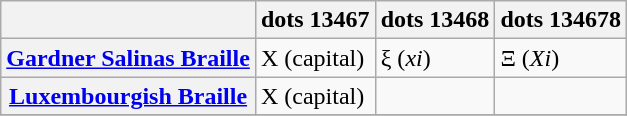<table class="wikitable">
<tr>
<th></th>
<th>dots 13467</th>
<th>dots 13468</th>
<th>dots 134678</th>
</tr>
<tr>
<th align=left><a href='#'>Gardner Salinas Braille</a></th>
<td>X (capital)</td>
<td>ξ (<em>xi</em>)</td>
<td>Ξ (<em>Xi</em>)</td>
</tr>
<tr>
<th align=left><a href='#'>Luxembourgish Braille</a></th>
<td>X (capital)</td>
<td></td>
<td></td>
</tr>
<tr>
</tr>
</table>
